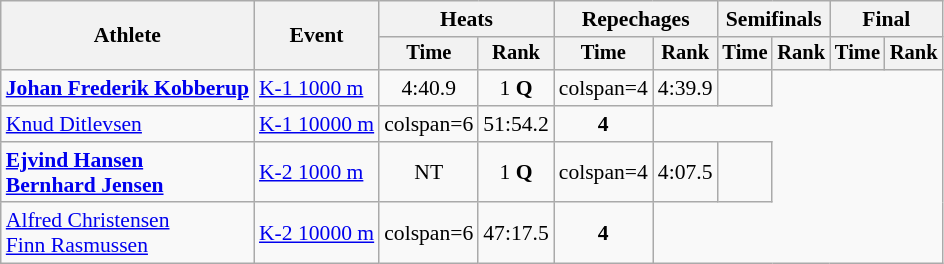<table class="wikitable" style="font-size:90%">
<tr>
<th rowspan=2>Athlete</th>
<th rowspan=2>Event</th>
<th colspan=2>Heats</th>
<th colspan=2>Repechages</th>
<th colspan=2>Semifinals</th>
<th colspan=2>Final</th>
</tr>
<tr style="font-size:95%">
<th>Time</th>
<th>Rank</th>
<th>Time</th>
<th>Rank</th>
<th>Time</th>
<th>Rank</th>
<th>Time</th>
<th>Rank</th>
</tr>
<tr align=center>
<td align=left rowspan=1><strong><a href='#'>Johan Frederik Kobberup</a></strong></td>
<td align=left><a href='#'>K-1 1000 m</a></td>
<td>4:40.9</td>
<td>1 <strong>Q</strong></td>
<td>colspan=4 </td>
<td>4:39.9</td>
<td></td>
</tr>
<tr align=center>
<td align=left rowspan=1><a href='#'>Knud Ditlevsen</a></td>
<td align=left><a href='#'>K-1 10000 m</a></td>
<td>colspan=6 </td>
<td>51:54.2</td>
<td><strong>4</strong></td>
</tr>
<tr align=center>
<td align=left rowspan=1><strong><a href='#'>Ejvind Hansen</a><br><a href='#'>Bernhard Jensen</a></strong></td>
<td align=left><a href='#'>K-2 1000 m</a></td>
<td>NT</td>
<td>1 <strong>Q</strong></td>
<td>colspan=4 </td>
<td>4:07.5</td>
<td></td>
</tr>
<tr align=center>
<td align=left rowspan=1><a href='#'>Alfred Christensen</a><br><a href='#'>Finn Rasmussen</a></td>
<td align=left><a href='#'>K-2 10000 m</a></td>
<td>colspan=6 </td>
<td>47:17.5</td>
<td><strong>4</strong></td>
</tr>
</table>
